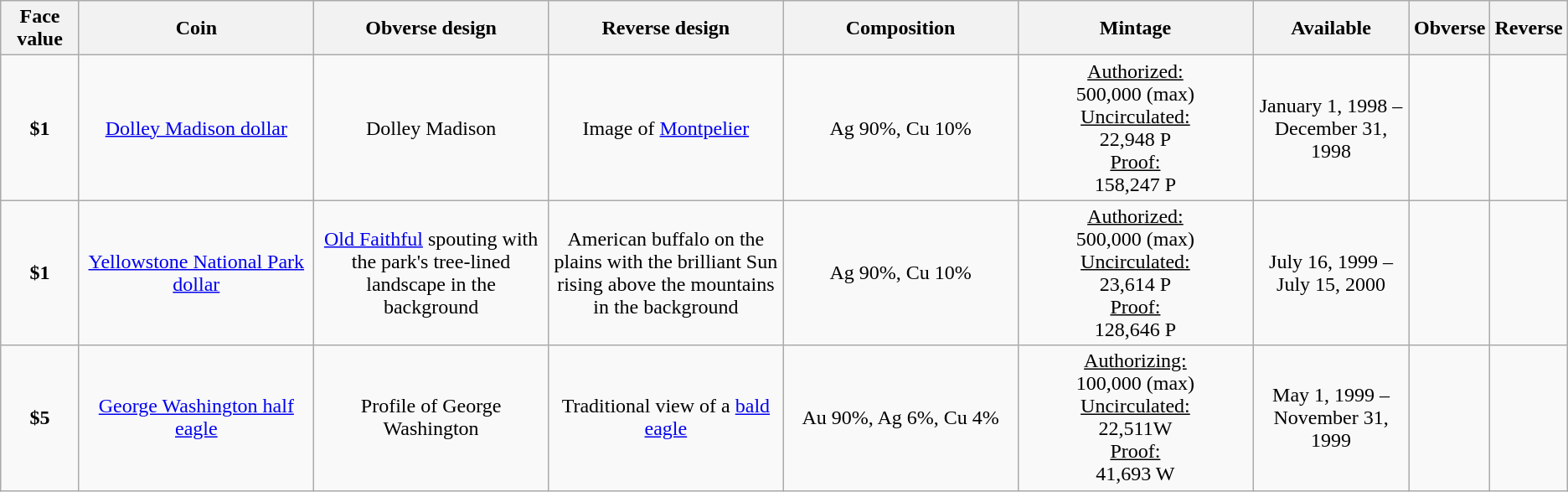<table class="wikitable">
<tr>
<th width="5%">Face value</th>
<th width="15%">Coin</th>
<th width="15%">Obverse design</th>
<th width="15%">Reverse design</th>
<th width="15%">Composition</th>
<th width="15%">Mintage</th>
<th width="10%">Available</th>
<th>Obverse</th>
<th>Reverse</th>
</tr>
<tr>
<td align="center"><strong>$1</strong></td>
<td align="center"><a href='#'>Dolley Madison dollar</a></td>
<td align="center">Dolley Madison</td>
<td align="center">Image of <a href='#'>Montpelier</a></td>
<td align="center">Ag 90%, Cu 10%</td>
<td align="center"><u>Authorized:</u><br>500,000 (max)<br><u>Uncirculated:</u><br>22,948 P<br><u>Proof:</u><br>158,247 P</td>
<td align="center">January 1, 1998 – December 31, 1998</td>
<td></td>
<td></td>
</tr>
<tr>
<td align="center"><strong>$1</strong></td>
<td align="center"><a href='#'>Yellowstone National Park dollar</a></td>
<td align="center"><a href='#'>Old Faithful</a> spouting with the park's tree-lined landscape in the background</td>
<td align="center">American buffalo on the plains with the brilliant Sun rising above the mountains in the background</td>
<td align="center">Ag 90%, Cu 10%</td>
<td align="center"><u>Authorized:</u><br>500,000 (max)<br><u>Uncirculated:</u><br>23,614 P<br><u>Proof:</u><br>128,646 P</td>
<td align="center">July 16, 1999 – July 15, 2000</td>
<td></td>
<td></td>
</tr>
<tr>
<td align="center"><strong>$5</strong></td>
<td align="center"><a href='#'>George Washington half eagle</a></td>
<td align="center">Profile of George Washington</td>
<td align="center">Traditional view of a <a href='#'>bald eagle</a></td>
<td align="center">Au 90%, Ag 6%, Cu 4%</td>
<td align="center"><u>Authorizing:</u><br>100,000 (max)<br><u>Uncirculated:</u><br>22,511W<br><u>Proof:</u><br>41,693 W</td>
<td align="center">May 1, 1999 – November 31, 1999</td>
<td></td>
<td></td>
</tr>
</table>
